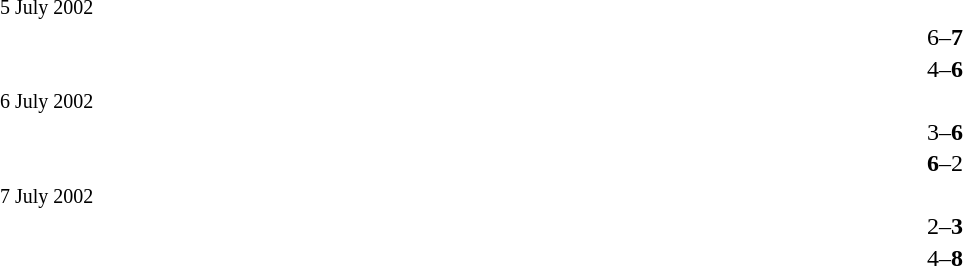<table width=100% cellspacing=1>
<tr>
<th width=40%></th>
<th width=20%></th>
<th></th>
</tr>
<tr>
<td><small>5 July 2002</small></td>
</tr>
<tr>
<td align=right></td>
<td align=center>6–<strong>7</strong></td>
<td><strong></strong></td>
</tr>
<tr>
<td align=right></td>
<td align=center>4–<strong>6</strong></td>
<td><strong></strong></td>
</tr>
<tr>
<td><small>6 July 2002</small></td>
</tr>
<tr>
<td align=right></td>
<td align=center>3–<strong>6</strong></td>
<td><strong></strong></td>
</tr>
<tr>
<td align=right><strong></strong></td>
<td align=center><strong>6</strong>–2</td>
<td></td>
</tr>
<tr>
<td><small>7 July 2002</small></td>
</tr>
<tr>
<td align=right></td>
<td align=center>2–<strong>3</strong></td>
<td><strong></strong></td>
</tr>
<tr>
<td align=right></td>
<td align=center>4–<strong>8</strong></td>
<td><strong></strong></td>
</tr>
</table>
